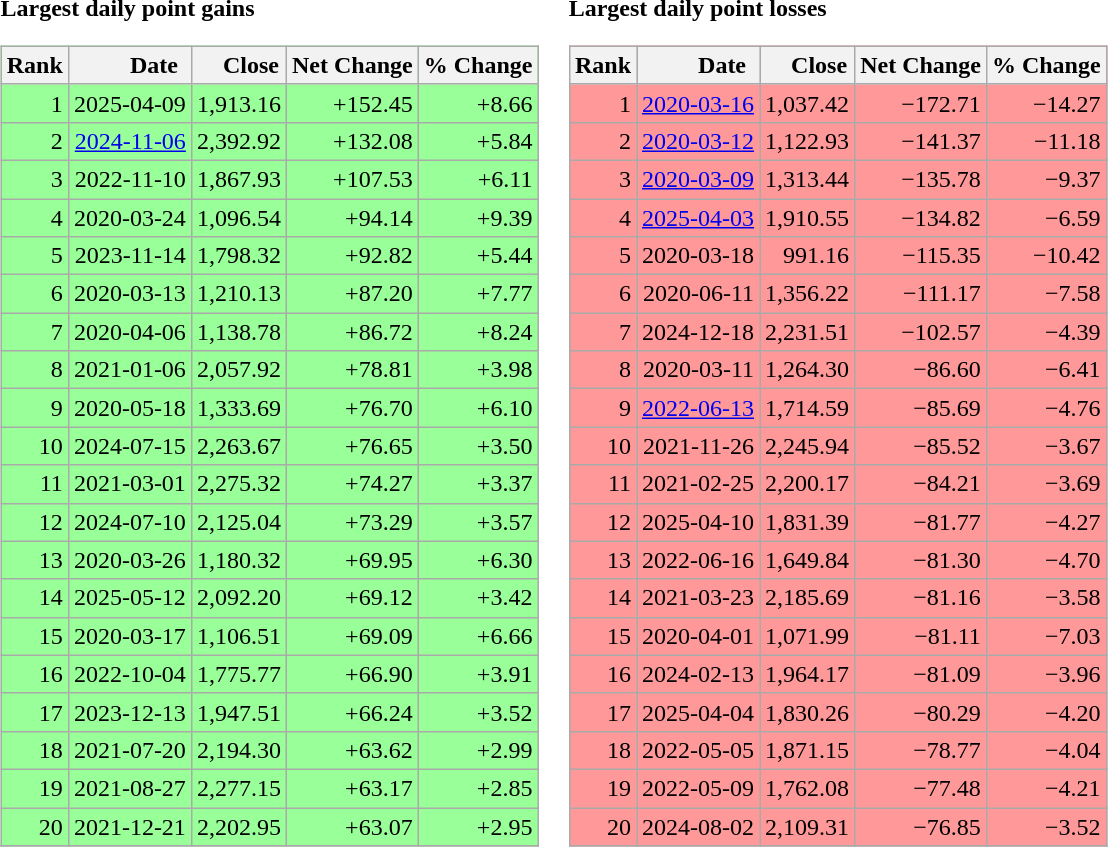<table>
<tr>
<td><strong>Largest daily point gains</strong><br><table class="wikitable sortable" style="background:#9f9;text-align:right">
<tr>
<th>Rank</th>
<th>        Date</th>
<th>    Close</th>
<th>Net Change</th>
<th>% Change</th>
</tr>
<tr>
<td>1</td>
<td>2025-04-09</td>
<td>1,913.16</td>
<td>+152.45</td>
<td>+8.66</td>
</tr>
<tr>
<td>2</td>
<td><a href='#'>2024-11-06</a></td>
<td>2,392.92</td>
<td>+132.08</td>
<td>+5.84</td>
</tr>
<tr>
<td>3</td>
<td>2022-11-10</td>
<td>1,867.93</td>
<td>+107.53</td>
<td>+6.11</td>
</tr>
<tr>
<td>4</td>
<td>2020-03-24</td>
<td>1,096.54</td>
<td>+94.14</td>
<td>+9.39</td>
</tr>
<tr>
<td>5</td>
<td>2023-11-14</td>
<td>1,798.32</td>
<td>+92.82</td>
<td>+5.44</td>
</tr>
<tr>
<td>6</td>
<td>2020-03-13</td>
<td>1,210.13</td>
<td>+87.20</td>
<td>+7.77</td>
</tr>
<tr>
<td>7</td>
<td>2020-04-06</td>
<td>1,138.78</td>
<td>+86.72</td>
<td>+8.24</td>
</tr>
<tr>
<td>8</td>
<td>2021-01-06</td>
<td>2,057.92</td>
<td>+78.81</td>
<td>+3.98</td>
</tr>
<tr>
<td>9</td>
<td>2020-05-18</td>
<td>1,333.69</td>
<td>+76.70</td>
<td>+6.10</td>
</tr>
<tr>
<td>10</td>
<td>2024-07-15</td>
<td>2,263.67</td>
<td>+76.65</td>
<td>+3.50</td>
</tr>
<tr>
<td>11</td>
<td>2021-03-01</td>
<td>2,275.32</td>
<td>+74.27</td>
<td>+3.37</td>
</tr>
<tr>
<td>12</td>
<td>2024-07-10</td>
<td>2,125.04</td>
<td>+73.29</td>
<td>+3.57</td>
</tr>
<tr>
<td>13</td>
<td>2020-03-26</td>
<td>1,180.32</td>
<td>+69.95</td>
<td>+6.30</td>
</tr>
<tr>
<td>14</td>
<td>2025-05-12</td>
<td>2,092.20</td>
<td>+69.12</td>
<td>+3.42</td>
</tr>
<tr>
<td>15</td>
<td>2020-03-17</td>
<td>1,106.51</td>
<td>+69.09</td>
<td>+6.66</td>
</tr>
<tr>
<td>16</td>
<td>2022-10-04</td>
<td>1,775.77</td>
<td>+66.90</td>
<td>+3.91</td>
</tr>
<tr>
<td>17</td>
<td>2023-12-13</td>
<td>1,947.51</td>
<td>+66.24</td>
<td>+3.52</td>
</tr>
<tr>
<td>18</td>
<td>2021-07-20</td>
<td>2,194.30</td>
<td>+63.62</td>
<td>+2.99</td>
</tr>
<tr>
<td>19</td>
<td>2021-08-27</td>
<td>2,277.15</td>
<td>+63.17</td>
<td>+2.85</td>
</tr>
<tr>
<td>20</td>
<td>2021-12-21</td>
<td>2,202.95</td>
<td>+63.07</td>
<td>+2.95</td>
</tr>
<tr>
</tr>
</table>
</td>
<td><strong>Largest daily point losses</strong><br><table class="wikitable sortable" style="background:#f99;text-align:right">
<tr>
<th>Rank</th>
<th>        Date</th>
<th>    Close</th>
<th>Net Change</th>
<th>% Change</th>
</tr>
<tr>
<td>1</td>
<td><a href='#'>2020-03-16</a></td>
<td>1,037.42</td>
<td>−172.71</td>
<td>−14.27</td>
</tr>
<tr>
<td>2</td>
<td><a href='#'>2020-03-12</a></td>
<td>1,122.93</td>
<td>−141.37</td>
<td>−11.18</td>
</tr>
<tr>
<td>3</td>
<td><a href='#'>2020-03-09</a></td>
<td>1,313.44</td>
<td>−135.78</td>
<td>−9.37</td>
</tr>
<tr>
<td>4</td>
<td><a href='#'>2025-04-03</a></td>
<td>1,910.55</td>
<td>−134.82</td>
<td>−6.59</td>
</tr>
<tr>
<td>5</td>
<td>2020-03-18</td>
<td>991.16</td>
<td>−115.35</td>
<td>−10.42</td>
</tr>
<tr>
<td>6</td>
<td>2020-06-11</td>
<td>1,356.22</td>
<td>−111.17</td>
<td>−7.58</td>
</tr>
<tr>
<td>7</td>
<td>2024-12-18</td>
<td>2,231.51</td>
<td>−102.57</td>
<td>−4.39</td>
</tr>
<tr>
<td>8</td>
<td>2020-03-11</td>
<td>1,264.30</td>
<td>−86.60</td>
<td>−6.41</td>
</tr>
<tr>
<td>9</td>
<td><a href='#'>2022-06-13</a></td>
<td>1,714.59</td>
<td>−85.69</td>
<td>−4.76</td>
</tr>
<tr>
<td>10</td>
<td>2021-11-26</td>
<td>2,245.94</td>
<td>−85.52</td>
<td>−3.67</td>
</tr>
<tr>
<td>11</td>
<td>2021-02-25</td>
<td>2,200.17</td>
<td>−84.21</td>
<td>−3.69</td>
</tr>
<tr>
<td>12</td>
<td>2025-04-10</td>
<td>1,831.39</td>
<td>−81.77</td>
<td>−4.27</td>
</tr>
<tr>
<td>13</td>
<td>2022-06-16</td>
<td>1,649.84</td>
<td>−81.30</td>
<td>−4.70</td>
</tr>
<tr>
<td>14</td>
<td>2021-03-23</td>
<td>2,185.69</td>
<td>−81.16</td>
<td>−3.58</td>
</tr>
<tr>
<td>15</td>
<td>2020-04-01</td>
<td>1,071.99</td>
<td>−81.11</td>
<td>−7.03</td>
</tr>
<tr>
<td>16</td>
<td>2024-02-13</td>
<td>1,964.17</td>
<td>−81.09</td>
<td>−3.96</td>
</tr>
<tr>
<td>17</td>
<td>2025-04-04</td>
<td>1,830.26</td>
<td>−80.29</td>
<td>−4.20</td>
</tr>
<tr>
<td>18</td>
<td>2022-05-05</td>
<td>1,871.15</td>
<td>−78.77</td>
<td>−4.04</td>
</tr>
<tr>
<td>19</td>
<td>2022-05-09</td>
<td>1,762.08</td>
<td>−77.48</td>
<td>−4.21</td>
</tr>
<tr>
<td>20</td>
<td>2024-08-02</td>
<td>2,109.31</td>
<td>−76.85</td>
<td>−3.52</td>
</tr>
<tr>
</tr>
</table>
</td>
</tr>
</table>
